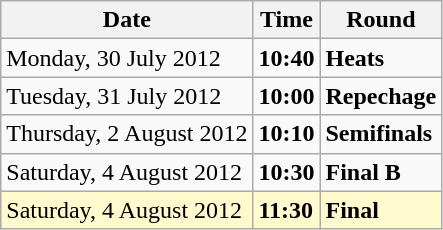<table class="wikitable">
<tr>
<th>Date</th>
<th>Time</th>
<th>Round</th>
</tr>
<tr>
<td>Monday, 30 July 2012</td>
<td><strong>10:40</strong></td>
<td><strong>Heats</strong></td>
</tr>
<tr>
<td>Tuesday, 31 July 2012</td>
<td><strong>10:00</strong></td>
<td><strong>Repechage</strong></td>
</tr>
<tr>
<td>Thursday, 2 August 2012</td>
<td><strong>10:10</strong></td>
<td><strong>Semifinals</strong></td>
</tr>
<tr>
<td>Saturday, 4 August 2012</td>
<td><strong>10:30</strong></td>
<td><strong>Final B</strong></td>
</tr>
<tr>
<td style=background:lemonchiffon>Saturday, 4 August 2012</td>
<td style=background:lemonchiffon><strong>11:30</strong></td>
<td style=background:lemonchiffon><strong>Final</strong></td>
</tr>
</table>
